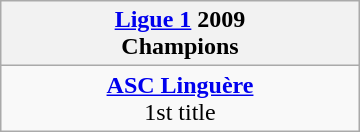<table class="wikitable" style="margin: 0 auto; width: 240px;">
<tr>
<th><a href='#'>Ligue 1</a> 2009<br>Champions</th>
</tr>
<tr>
<td align=center><strong><a href='#'>ASC Linguère</a></strong><br>1st title</td>
</tr>
</table>
